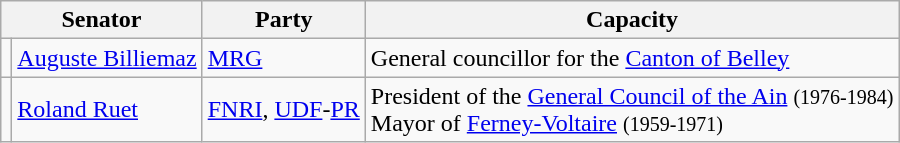<table class="wikitable">
<tr>
<th colspan="2">Senator</th>
<th>Party</th>
<th>Capacity</th>
</tr>
<tr>
<td></td>
<td><a href='#'>Auguste Billiemaz</a></td>
<td><a href='#'>MRG</a></td>
<td>General councillor for the <a href='#'>Canton of Belley</a></td>
</tr>
<tr>
<td></td>
<td><a href='#'>Roland Ruet</a></td>
<td><a href='#'>FNRI</a>, <a href='#'>UDF</a>-<a href='#'>PR</a></td>
<td>President of the <a href='#'>General Council of the Ain</a> <small>(1976-1984)</small><br>Mayor of <a href='#'>Ferney-Voltaire</a> <small>(1959-1971)</small></td>
</tr>
</table>
